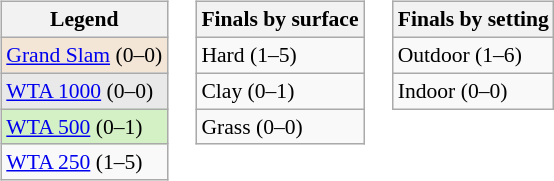<table>
<tr valign=top>
<td><br><table class="wikitable" style=font-size:90%>
<tr>
<th>Legend</th>
</tr>
<tr>
<td bgcolor="#f3e6d7"><a href='#'>Grand Slam</a> (0–0)</td>
</tr>
<tr>
<td bgcolor="#e9e9e9"><a href='#'>WTA 1000</a> (0–0)</td>
</tr>
<tr>
<td bgcolor="#d4f1c5"><a href='#'>WTA 500</a> (0–1)</td>
</tr>
<tr>
<td><a href='#'>WTA 250</a>  (1–5)</td>
</tr>
</table>
</td>
<td><br><table class="wikitable" style=font-size:90%>
<tr>
<th>Finals by surface</th>
</tr>
<tr>
<td>Hard (1–5)</td>
</tr>
<tr>
<td>Clay (0–1)</td>
</tr>
<tr>
<td>Grass (0–0)</td>
</tr>
</table>
</td>
<td><br><table class="wikitable" style=font-size:90%>
<tr>
<th>Finals by setting</th>
</tr>
<tr>
<td>Outdoor (1–6)</td>
</tr>
<tr>
<td>Indoor (0–0)</td>
</tr>
</table>
</td>
</tr>
</table>
